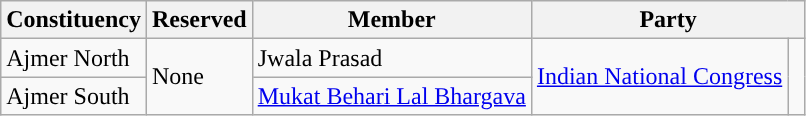<table class="wikitable sortable">
<tr>
<th>Constituency</th>
<th>Reserved</th>
<th>Member</th>
<th colspan=2>Party</th>
</tr>
<tr>
<td>Ajmer North</td>
<td rowspan=2>None</td>
<td>Jwala Prasad</td>
<td rowspan=2><a href='#'>Indian National Congress</a></td>
<td rowspan=2 width="4px" style="background-color: "></td>
</tr>
<tr>
<td>Ajmer South</td>
<td><a href='#'>Mukat Behari Lal Bhargava</a></td>
</tr>
</table>
